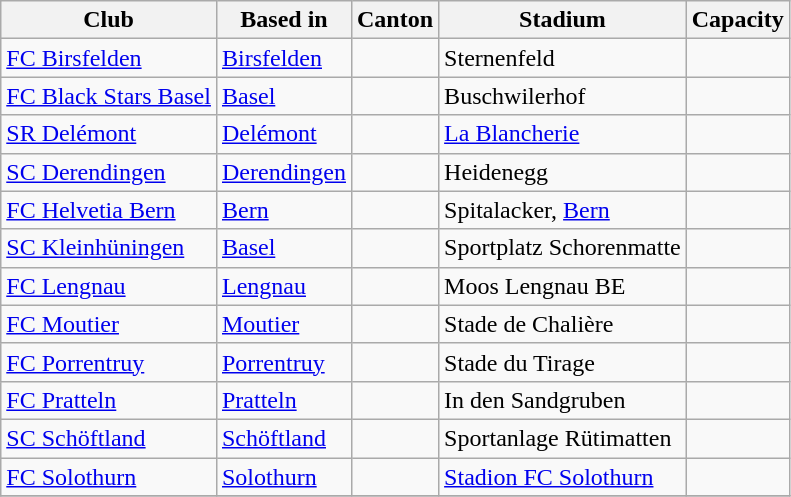<table class="wikitable">
<tr>
<th>Club</th>
<th>Based in</th>
<th>Canton</th>
<th>Stadium</th>
<th>Capacity</th>
</tr>
<tr>
<td><a href='#'>FC Birsfelden</a></td>
<td><a href='#'>Birsfelden</a></td>
<td></td>
<td>Sternenfeld</td>
<td></td>
</tr>
<tr>
<td><a href='#'>FC Black Stars Basel</a></td>
<td><a href='#'>Basel</a></td>
<td></td>
<td>Buschwilerhof</td>
<td></td>
</tr>
<tr>
<td><a href='#'>SR Delémont</a></td>
<td><a href='#'>Delémont</a></td>
<td></td>
<td><a href='#'>La Blancherie</a></td>
<td></td>
</tr>
<tr>
<td><a href='#'>SC Derendingen</a></td>
<td><a href='#'>Derendingen</a></td>
<td></td>
<td>Heidenegg</td>
<td></td>
</tr>
<tr>
<td><a href='#'>FC Helvetia Bern</a></td>
<td><a href='#'>Bern</a></td>
<td></td>
<td>Spitalacker, <a href='#'>Bern</a></td>
<td></td>
</tr>
<tr>
<td><a href='#'>SC Kleinhüningen</a></td>
<td><a href='#'>Basel</a></td>
<td></td>
<td>Sportplatz Schorenmatte</td>
<td></td>
</tr>
<tr>
<td><a href='#'>FC Lengnau</a></td>
<td><a href='#'>Lengnau</a></td>
<td></td>
<td>Moos Lengnau BE</td>
<td></td>
</tr>
<tr>
<td><a href='#'>FC Moutier</a></td>
<td><a href='#'>Moutier</a></td>
<td></td>
<td>Stade de Chalière</td>
<td></td>
</tr>
<tr>
<td><a href='#'>FC Porrentruy</a></td>
<td><a href='#'>Porrentruy</a></td>
<td></td>
<td>Stade du Tirage</td>
<td></td>
</tr>
<tr>
<td><a href='#'>FC Pratteln</a></td>
<td><a href='#'>Pratteln</a></td>
<td></td>
<td>In den Sandgruben</td>
<td></td>
</tr>
<tr>
<td><a href='#'>SC Schöftland</a></td>
<td><a href='#'>Schöftland</a></td>
<td></td>
<td>Sportanlage Rütimatten</td>
<td></td>
</tr>
<tr>
<td><a href='#'>FC Solothurn</a></td>
<td><a href='#'>Solothurn</a></td>
<td></td>
<td><a href='#'>Stadion FC Solothurn</a></td>
<td></td>
</tr>
<tr>
</tr>
</table>
